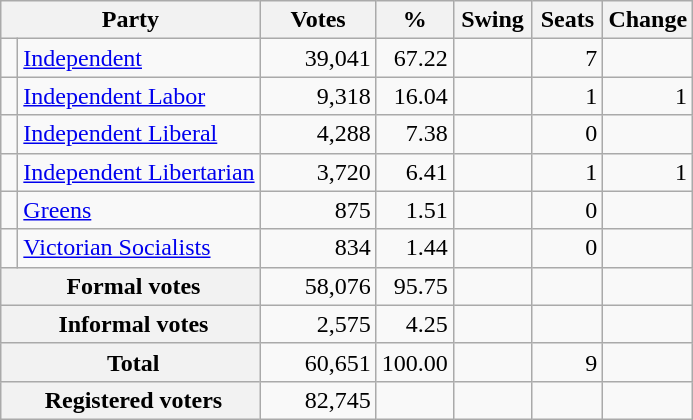<table class="wikitable" style="text-align:right; margin-bottom:0">
<tr>
<th colspan="3" style="width:10px">Party</th>
<th style="width:70px;">Votes</th>
<th style="width:40px;">%</th>
<th style="width:40px;">Swing</th>
<th style="width:40px;">Seats</th>
<th style="width:40px;">Change</th>
</tr>
<tr>
<td> </td>
<td colspan="2" style="text-align:left;"><a href='#'>Independent</a></td>
<td style="width:70px;">39,041</td>
<td style="width:40px;">67.22</td>
<td style="width:45px;"></td>
<td style="width:40px;">7</td>
<td style="width:40px;"></td>
</tr>
<tr>
<td> </td>
<td colspan="2" style="text-align:left;"><a href='#'>Independent Labor</a></td>
<td>9,318</td>
<td>16.04</td>
<td></td>
<td>1</td>
<td> 1</td>
</tr>
<tr>
<td> </td>
<td colspan="2" style="text-align:left;"><a href='#'>Independent Liberal</a></td>
<td>4,288</td>
<td>7.38</td>
<td></td>
<td>0</td>
<td></td>
</tr>
<tr>
<td> </td>
<td colspan="2" style="text-align:left;"><a href='#'>Independent Libertarian</a></td>
<td>3,720</td>
<td>6.41</td>
<td></td>
<td>1</td>
<td> 1</td>
</tr>
<tr>
<td> </td>
<td colspan="2" style="text-align:left;"><a href='#'>Greens</a></td>
<td>875</td>
<td>1.51</td>
<td></td>
<td>0</td>
<td></td>
</tr>
<tr>
<td> </td>
<td colspan="2" style="text-align:left;"><a href='#'>Victorian Socialists</a></td>
<td>834</td>
<td>1.44</td>
<td></td>
<td>0</td>
<td></td>
</tr>
<tr>
<th colspan="3" rowspan="1"> Formal votes</th>
<td>58,076</td>
<td>95.75</td>
<td></td>
<td></td>
<td></td>
</tr>
<tr>
<th colspan="3" rowspan="1"> Informal votes</th>
<td>2,575</td>
<td>4.25</td>
<td></td>
<td></td>
<td></td>
</tr>
<tr>
<th colspan="3" rowspan="1"> Total</th>
<td>60,651</td>
<td>100.00</td>
<td></td>
<td>9</td>
<td></td>
</tr>
<tr>
<th colspan="3" rowspan="1"> Registered voters</th>
<td>82,745</td>
<td></td>
<td></td>
<td></td>
<td></td>
</tr>
</table>
